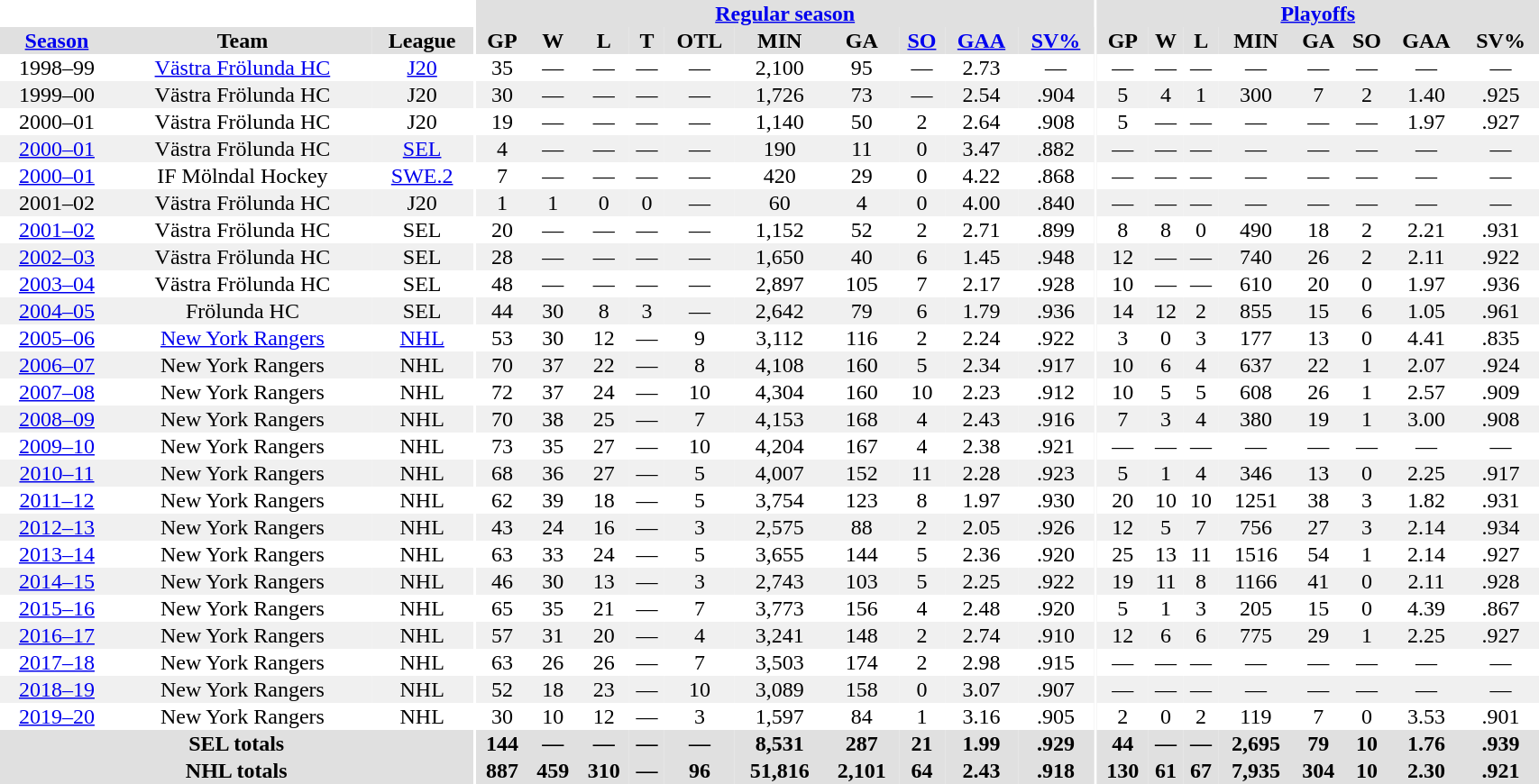<table border="0" cellpadding="1" cellspacing="0" style="width:90%; text-align:center;">
<tr bgcolor="#e0e0e0">
<th colspan="3" bgcolor="#ffffff"></th>
<th rowspan="99" bgcolor="#ffffff"></th>
<th colspan="10" bgcolor="#e0e0e0"><a href='#'>Regular season</a></th>
<th rowspan="99" bgcolor="#ffffff"></th>
<th colspan="8" bgcolor="#e0e0e0"><a href='#'>Playoffs</a></th>
</tr>
<tr bgcolor="#e0e0e0">
<th><a href='#'>Season</a></th>
<th>Team</th>
<th>League</th>
<th>GP</th>
<th>W</th>
<th>L</th>
<th>T</th>
<th>OTL</th>
<th>MIN</th>
<th>GA</th>
<th><a href='#'>SO</a></th>
<th><a href='#'>GAA</a></th>
<th><a href='#'>SV%</a></th>
<th>GP</th>
<th>W</th>
<th>L</th>
<th>MIN</th>
<th>GA</th>
<th>SO</th>
<th>GAA</th>
<th>SV%</th>
</tr>
<tr>
<td>1998–99</td>
<td><a href='#'>Västra Frölunda HC</a></td>
<td><a href='#'>J20</a></td>
<td>35</td>
<td>—</td>
<td>—</td>
<td>—</td>
<td>—</td>
<td>2,100</td>
<td>95</td>
<td>—</td>
<td>2.73</td>
<td>—</td>
<td>—</td>
<td>—</td>
<td>—</td>
<td>—</td>
<td>—</td>
<td>—</td>
<td>—</td>
<td>—</td>
</tr>
<tr bgcolor="#f0f0f0">
<td>1999–00</td>
<td>Västra Frölunda HC</td>
<td>J20</td>
<td>30</td>
<td>—</td>
<td>—</td>
<td>—</td>
<td>—</td>
<td>1,726</td>
<td>73</td>
<td>—</td>
<td>2.54</td>
<td>.904</td>
<td>5</td>
<td>4</td>
<td>1</td>
<td>300</td>
<td>7</td>
<td>2</td>
<td>1.40</td>
<td>.925</td>
</tr>
<tr>
<td>2000–01</td>
<td>Västra Frölunda HC</td>
<td>J20</td>
<td>19</td>
<td>—</td>
<td>—</td>
<td>—</td>
<td>—</td>
<td>1,140</td>
<td>50</td>
<td>2</td>
<td>2.64</td>
<td>.908</td>
<td>5</td>
<td>—</td>
<td>—</td>
<td>—</td>
<td>—</td>
<td>—</td>
<td>1.97</td>
<td>.927</td>
</tr>
<tr bgcolor="#f0f0f0">
<td><a href='#'>2000–01</a></td>
<td>Västra Frölunda HC</td>
<td><a href='#'>SEL</a></td>
<td>4</td>
<td>—</td>
<td>—</td>
<td>—</td>
<td>—</td>
<td>190</td>
<td>11</td>
<td>0</td>
<td>3.47</td>
<td>.882</td>
<td>—</td>
<td>—</td>
<td>—</td>
<td>—</td>
<td>—</td>
<td>—</td>
<td>—</td>
<td>—</td>
</tr>
<tr>
<td><a href='#'>2000–01</a></td>
<td>IF Mölndal Hockey</td>
<td><a href='#'>SWE.2</a></td>
<td>7</td>
<td>—</td>
<td>—</td>
<td>—</td>
<td>—</td>
<td>420</td>
<td>29</td>
<td>0</td>
<td>4.22</td>
<td>.868</td>
<td>—</td>
<td>—</td>
<td>—</td>
<td>—</td>
<td>—</td>
<td>—</td>
<td>—</td>
<td>—</td>
</tr>
<tr bgcolor="#f0f0f0">
<td>2001–02</td>
<td>Västra Frölunda HC</td>
<td>J20</td>
<td>1</td>
<td>1</td>
<td>0</td>
<td>0</td>
<td>—</td>
<td>60</td>
<td>4</td>
<td>0</td>
<td>4.00</td>
<td>.840</td>
<td>—</td>
<td>—</td>
<td>—</td>
<td>—</td>
<td>—</td>
<td>—</td>
<td>—</td>
<td>—</td>
</tr>
<tr>
<td><a href='#'>2001–02</a></td>
<td>Västra Frölunda HC</td>
<td>SEL</td>
<td>20</td>
<td>—</td>
<td>—</td>
<td>—</td>
<td>—</td>
<td>1,152</td>
<td>52</td>
<td>2</td>
<td>2.71</td>
<td>.899</td>
<td>8</td>
<td>8</td>
<td>0</td>
<td>490</td>
<td>18</td>
<td>2</td>
<td>2.21</td>
<td>.931</td>
</tr>
<tr bgcolor="#f0f0f0">
<td><a href='#'>2002–03</a></td>
<td>Västra Frölunda HC</td>
<td>SEL</td>
<td>28</td>
<td>—</td>
<td>—</td>
<td>—</td>
<td>—</td>
<td>1,650</td>
<td>40</td>
<td>6</td>
<td>1.45</td>
<td>.948</td>
<td>12</td>
<td>—</td>
<td>—</td>
<td>740</td>
<td>26</td>
<td>2</td>
<td>2.11</td>
<td>.922</td>
</tr>
<tr>
<td><a href='#'>2003–04</a></td>
<td>Västra Frölunda HC</td>
<td>SEL</td>
<td>48</td>
<td>—</td>
<td>—</td>
<td>—</td>
<td>—</td>
<td>2,897</td>
<td>105</td>
<td>7</td>
<td>2.17</td>
<td>.928</td>
<td>10</td>
<td>—</td>
<td>—</td>
<td>610</td>
<td>20</td>
<td>0</td>
<td>1.97</td>
<td>.936</td>
</tr>
<tr bgcolor="#f0f0f0">
<td><a href='#'>2004–05</a></td>
<td>Frölunda HC</td>
<td>SEL</td>
<td>44</td>
<td>30</td>
<td>8</td>
<td>3</td>
<td>—</td>
<td>2,642</td>
<td>79</td>
<td>6</td>
<td>1.79</td>
<td>.936</td>
<td>14</td>
<td>12</td>
<td>2</td>
<td>855</td>
<td>15</td>
<td>6</td>
<td>1.05</td>
<td>.961</td>
</tr>
<tr>
<td><a href='#'>2005–06</a></td>
<td><a href='#'>New York Rangers</a></td>
<td><a href='#'>NHL</a></td>
<td>53</td>
<td>30</td>
<td>12</td>
<td>—</td>
<td>9</td>
<td>3,112</td>
<td>116</td>
<td>2</td>
<td>2.24</td>
<td>.922</td>
<td>3</td>
<td>0</td>
<td>3</td>
<td>177</td>
<td>13</td>
<td>0</td>
<td>4.41</td>
<td>.835</td>
</tr>
<tr bgcolor="#f0f0f0">
<td><a href='#'>2006–07</a></td>
<td>New York Rangers</td>
<td>NHL</td>
<td>70</td>
<td>37</td>
<td>22</td>
<td>—</td>
<td>8</td>
<td>4,108</td>
<td>160</td>
<td>5</td>
<td>2.34</td>
<td>.917</td>
<td>10</td>
<td>6</td>
<td>4</td>
<td>637</td>
<td>22</td>
<td>1</td>
<td>2.07</td>
<td>.924</td>
</tr>
<tr>
<td><a href='#'>2007–08</a></td>
<td>New York Rangers</td>
<td>NHL</td>
<td>72</td>
<td>37</td>
<td>24</td>
<td>—</td>
<td>10</td>
<td>4,304</td>
<td>160</td>
<td>10</td>
<td>2.23</td>
<td>.912</td>
<td>10</td>
<td>5</td>
<td>5</td>
<td>608</td>
<td>26</td>
<td>1</td>
<td>2.57</td>
<td>.909</td>
</tr>
<tr bgcolor="#f0f0f0">
<td><a href='#'>2008–09</a></td>
<td>New York Rangers</td>
<td>NHL</td>
<td>70</td>
<td>38</td>
<td>25</td>
<td>—</td>
<td>7</td>
<td>4,153</td>
<td>168</td>
<td>4</td>
<td>2.43</td>
<td>.916</td>
<td>7</td>
<td>3</td>
<td>4</td>
<td>380</td>
<td>19</td>
<td>1</td>
<td>3.00</td>
<td>.908</td>
</tr>
<tr>
<td><a href='#'>2009–10</a></td>
<td>New York Rangers</td>
<td>NHL</td>
<td>73</td>
<td>35</td>
<td>27</td>
<td>—</td>
<td>10</td>
<td>4,204</td>
<td>167</td>
<td>4</td>
<td>2.38</td>
<td>.921</td>
<td>—</td>
<td>—</td>
<td>—</td>
<td>—</td>
<td>—</td>
<td>—</td>
<td>—</td>
<td>—</td>
</tr>
<tr bgcolor="#f0f0f0">
<td><a href='#'>2010–11</a></td>
<td>New York Rangers</td>
<td>NHL</td>
<td>68</td>
<td>36</td>
<td>27</td>
<td>—</td>
<td>5</td>
<td>4,007</td>
<td>152</td>
<td>11</td>
<td>2.28</td>
<td>.923</td>
<td>5</td>
<td>1</td>
<td>4</td>
<td>346</td>
<td>13</td>
<td>0</td>
<td>2.25</td>
<td>.917</td>
</tr>
<tr>
<td><a href='#'>2011–12</a></td>
<td>New York Rangers</td>
<td>NHL</td>
<td>62</td>
<td>39</td>
<td>18</td>
<td>—</td>
<td>5</td>
<td>3,754</td>
<td>123</td>
<td>8</td>
<td>1.97</td>
<td>.930</td>
<td>20</td>
<td>10</td>
<td>10</td>
<td>1251</td>
<td>38</td>
<td>3</td>
<td>1.82</td>
<td>.931</td>
</tr>
<tr bgcolor="#f0f0f0">
<td><a href='#'>2012–13</a></td>
<td>New York Rangers</td>
<td>NHL</td>
<td>43</td>
<td>24</td>
<td>16</td>
<td>—</td>
<td>3</td>
<td>2,575</td>
<td>88</td>
<td>2</td>
<td>2.05</td>
<td>.926</td>
<td>12</td>
<td>5</td>
<td>7</td>
<td>756</td>
<td>27</td>
<td>3</td>
<td>2.14</td>
<td>.934</td>
</tr>
<tr>
<td><a href='#'>2013–14</a></td>
<td>New York Rangers</td>
<td>NHL</td>
<td>63</td>
<td>33</td>
<td>24</td>
<td>—</td>
<td>5</td>
<td>3,655</td>
<td>144</td>
<td>5</td>
<td>2.36</td>
<td>.920</td>
<td>25</td>
<td>13</td>
<td>11</td>
<td>1516</td>
<td>54</td>
<td>1</td>
<td>2.14</td>
<td>.927</td>
</tr>
<tr bgcolor="#f0f0f0">
<td><a href='#'>2014–15</a></td>
<td>New York Rangers</td>
<td>NHL</td>
<td>46</td>
<td>30</td>
<td>13</td>
<td>—</td>
<td>3</td>
<td>2,743</td>
<td>103</td>
<td>5</td>
<td>2.25</td>
<td>.922</td>
<td>19</td>
<td>11</td>
<td>8</td>
<td>1166</td>
<td>41</td>
<td>0</td>
<td>2.11</td>
<td>.928</td>
</tr>
<tr>
<td><a href='#'>2015–16</a></td>
<td>New York Rangers</td>
<td>NHL</td>
<td>65</td>
<td>35</td>
<td>21</td>
<td>—</td>
<td>7</td>
<td>3,773</td>
<td>156</td>
<td>4</td>
<td>2.48</td>
<td>.920</td>
<td>5</td>
<td>1</td>
<td>3</td>
<td>205</td>
<td>15</td>
<td>0</td>
<td>4.39</td>
<td>.867</td>
</tr>
<tr bgcolor="#f0f0f0">
<td><a href='#'>2016–17</a></td>
<td>New York Rangers</td>
<td>NHL</td>
<td>57</td>
<td>31</td>
<td>20</td>
<td>—</td>
<td>4</td>
<td>3,241</td>
<td>148</td>
<td>2</td>
<td>2.74</td>
<td>.910</td>
<td>12</td>
<td>6</td>
<td>6</td>
<td>775</td>
<td>29</td>
<td>1</td>
<td>2.25</td>
<td>.927</td>
</tr>
<tr>
<td><a href='#'>2017–18</a></td>
<td>New York Rangers</td>
<td>NHL</td>
<td>63</td>
<td>26</td>
<td>26</td>
<td>—</td>
<td>7</td>
<td>3,503</td>
<td>174</td>
<td>2</td>
<td>2.98</td>
<td>.915</td>
<td>—</td>
<td>—</td>
<td>—</td>
<td>—</td>
<td>—</td>
<td>—</td>
<td>—</td>
<td>—</td>
</tr>
<tr bgcolor="#f0f0f0">
<td><a href='#'>2018–19</a></td>
<td>New York Rangers</td>
<td>NHL</td>
<td>52</td>
<td>18</td>
<td>23</td>
<td>—</td>
<td>10</td>
<td>3,089</td>
<td>158</td>
<td>0</td>
<td>3.07</td>
<td>.907</td>
<td>—</td>
<td>—</td>
<td>—</td>
<td>—</td>
<td>—</td>
<td>—</td>
<td>—</td>
<td>—</td>
</tr>
<tr>
<td><a href='#'>2019–20</a></td>
<td>New York Rangers</td>
<td>NHL</td>
<td>30</td>
<td>10</td>
<td>12</td>
<td>—</td>
<td>3</td>
<td>1,597</td>
<td>84</td>
<td>1</td>
<td>3.16</td>
<td>.905</td>
<td>2</td>
<td>0</td>
<td>2</td>
<td>119</td>
<td>7</td>
<td>0</td>
<td>3.53</td>
<td>.901</td>
</tr>
<tr bgcolor="#e0e0e0">
<th colspan="3">SEL totals</th>
<th>144</th>
<th>—</th>
<th>—</th>
<th>—</th>
<th>—</th>
<th>8,531</th>
<th>287</th>
<th>21</th>
<th>1.99</th>
<th>.929</th>
<th>44</th>
<th>—</th>
<th>—</th>
<th>2,695</th>
<th>79</th>
<th>10</th>
<th>1.76</th>
<th>.939</th>
</tr>
<tr bgcolor="#e0e0e0">
<th colspan="3">NHL totals</th>
<th>887</th>
<th>459</th>
<th>310</th>
<th>—</th>
<th>96</th>
<th>51,816</th>
<th>2,101</th>
<th>64</th>
<th>2.43</th>
<th>.918</th>
<th>130</th>
<th>61</th>
<th>67</th>
<th>7,935</th>
<th>304</th>
<th>10</th>
<th>2.30</th>
<th>.921</th>
</tr>
</table>
